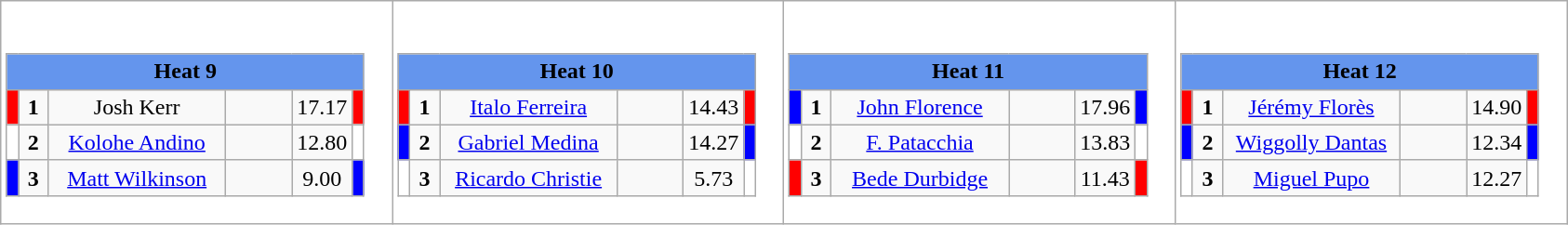<table class="wikitable" style="background:#fff;">
<tr>
<td><div><br><table class="wikitable">
<tr>
<td colspan="6"  style="text-align:center; background:#6495ed;"><strong>Heat 9</strong></td>
</tr>
<tr>
<td style="width:01px; background: #f00;"></td>
<td style="width:14px; text-align:center;"><strong>1</strong></td>
<td style="width:120px; text-align:center;">Josh Kerr</td>
<td style="width:40px; text-align:center;"></td>
<td style="width:20px; text-align:center;">17.17</td>
<td style="width:01px; background: #f00;"></td>
</tr>
<tr>
<td style="width:01px; background: #fff;"></td>
<td style="width:14px; text-align:center;"><strong>2</strong></td>
<td style="width:120px; text-align:center;"><a href='#'>Kolohe Andino</a></td>
<td style="width:40px; text-align:center;"></td>
<td style="width:20px; text-align:center;">12.80</td>
<td style="width:01px; background: #fff;"></td>
</tr>
<tr>
<td style="width:01px; background: #00f;"></td>
<td style="width:14px; text-align:center;"><strong>3</strong></td>
<td style="width:120px; text-align:center;"><a href='#'>Matt Wilkinson</a></td>
<td style="width:40px; text-align:center;"></td>
<td style="width:20px; text-align:center;">9.00</td>
<td style="width:01px; background: #00f;"></td>
</tr>
</table>
</div></td>
<td><div><br><table class="wikitable">
<tr>
<td colspan="6"  style="text-align:center; background:#6495ed;"><strong>Heat 10</strong></td>
</tr>
<tr>
<td style="width:01px; background: #f00;"></td>
<td style="width:14px; text-align:center;"><strong>1</strong></td>
<td style="width:120px; text-align:center;"><a href='#'>Italo Ferreira</a></td>
<td style="width:40px; text-align:center;"></td>
<td style="width:20px; text-align:center;">14.43</td>
<td style="width:01px; background: #f00;"></td>
</tr>
<tr>
<td style="width:01px; background: #00f;"></td>
<td style="width:14px; text-align:center;"><strong>2</strong></td>
<td style="width:120px; text-align:center;"><a href='#'>Gabriel Medina</a></td>
<td style="width:40px; text-align:center;"></td>
<td style="width:20px; text-align:center;">14.27</td>
<td style="width:01px; background: #00f;"></td>
</tr>
<tr>
<td style="width:01px; background: #fff;"></td>
<td style="width:14px; text-align:center;"><strong>3</strong></td>
<td style="width:120px; text-align:center;"><a href='#'>Ricardo Christie</a></td>
<td style="width:40px; text-align:center;"></td>
<td style="width:20px; text-align:center;">5.73</td>
<td style="width:01px; background: #fff;"></td>
</tr>
</table>
</div></td>
<td><div><br><table class="wikitable">
<tr>
<td colspan="6"  style="text-align:center; background:#6495ed;"><strong>Heat 11</strong></td>
</tr>
<tr>
<td style="width:01px; background: #00f;"></td>
<td style="width:14px; text-align:center;"><strong>1</strong></td>
<td style="width:120px; text-align:center;"><a href='#'>John Florence</a></td>
<td style="width:40px; text-align:center;"></td>
<td style="width:20px; text-align:center;">17.96</td>
<td style="width:01px; background: #00f;"></td>
</tr>
<tr>
<td style="width:01px; background: #fff;"></td>
<td style="width:14px; text-align:center;"><strong>2</strong></td>
<td style="width:120px; text-align:center;"><a href='#'>F. Patacchia</a></td>
<td style="width:40px; text-align:center;"></td>
<td style="width:20px; text-align:center;">13.83</td>
<td style="width:01px; background: #fff;"></td>
</tr>
<tr>
<td style="width:01px; background: #f00;"></td>
<td style="width:14px; text-align:center;"><strong>3</strong></td>
<td style="width:120px; text-align:center;"><a href='#'>Bede Durbidge</a></td>
<td style="width:40px; text-align:center;"></td>
<td style="width:20px; text-align:center;">11.43</td>
<td style="width:01px; background: #f00;"></td>
</tr>
</table>
</div></td>
<td><div><br><table class="wikitable">
<tr>
<td colspan="6"  style="text-align:center; background:#6495ed;"><strong>Heat 12</strong></td>
</tr>
<tr>
<td style="width:01px; background: #f00;"></td>
<td style="width:14px; text-align:center;"><strong>1</strong></td>
<td style="width:120px; text-align:center;"><a href='#'>Jérémy Florès</a></td>
<td style="width:40px; text-align:center;"></td>
<td style="width:20px; text-align:center;">14.90</td>
<td style="width:01px; background: #f00;"></td>
</tr>
<tr>
<td style="width:01px; background: #00f;"></td>
<td style="width:14px; text-align:center;"><strong>2</strong></td>
<td style="width:120px; text-align:center;"><a href='#'>Wiggolly Dantas</a></td>
<td style="width:40px; text-align:center;"></td>
<td style="width:20px; text-align:center;">12.34</td>
<td style="width:01px; background: #00f;"></td>
</tr>
<tr>
<td style="width:01px; background: #fff;"></td>
<td style="width:14px; text-align:center;"><strong>3</strong></td>
<td style="width:120px; text-align:center;"><a href='#'>Miguel Pupo</a></td>
<td style="width:40px; text-align:center;"></td>
<td style="width:20px; text-align:center;">12.27</td>
<td style="width:01px; background: #fff;"></td>
</tr>
</table>
</div></td>
</tr>
</table>
